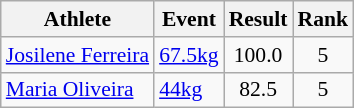<table class=wikitable style="font-size:90%">
<tr>
<th>Athlete</th>
<th>Event</th>
<th>Result</th>
<th>Rank</th>
</tr>
<tr>
<td><a href='#'>Josilene Ferreira</a></td>
<td><a href='#'>67.5kg</a></td>
<td style="text-align:center;">100.0</td>
<td style="text-align:center;">5</td>
</tr>
<tr>
<td><a href='#'>Maria Oliveira</a></td>
<td><a href='#'>44kg</a></td>
<td style="text-align:center;">82.5</td>
<td style="text-align:center;">5</td>
</tr>
</table>
